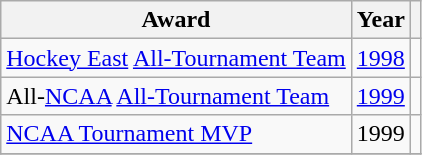<table class="wikitable">
<tr>
<th>Award</th>
<th>Year</th>
<th></th>
</tr>
<tr>
<td><a href='#'>Hockey East</a> <a href='#'>All-Tournament Team</a></td>
<td><a href='#'>1998</a></td>
<td></td>
</tr>
<tr>
<td>All-<a href='#'>NCAA</a> <a href='#'>All-Tournament Team</a></td>
<td><a href='#'>1999</a></td>
<td></td>
</tr>
<tr>
<td><a href='#'>NCAA Tournament MVP</a></td>
<td>1999</td>
<td></td>
</tr>
<tr>
</tr>
</table>
